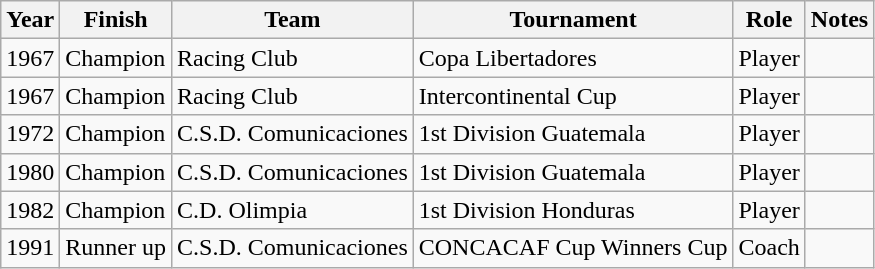<table class=wikitable>
<tr>
<th>Year</th>
<th>Finish</th>
<th>Team</th>
<th>Tournament</th>
<th>Role</th>
<th>Notes</th>
</tr>
<tr>
<td>1967</td>
<td>Champion</td>
<td>Racing Club</td>
<td>Copa Libertadores</td>
<td>Player</td>
<td></td>
</tr>
<tr>
<td>1967</td>
<td>Champion</td>
<td>Racing Club</td>
<td>Intercontinental Cup</td>
<td>Player</td>
<td></td>
</tr>
<tr>
<td>1972</td>
<td>Champion</td>
<td>C.S.D. Comunicaciones</td>
<td>1st Division Guatemala</td>
<td>Player</td>
<td></td>
</tr>
<tr>
<td>1980</td>
<td>Champion</td>
<td>C.S.D. Comunicaciones</td>
<td>1st Division Guatemala</td>
<td>Player</td>
<td></td>
</tr>
<tr>
<td>1982</td>
<td>Champion</td>
<td>C.D. Olimpia</td>
<td>1st Division Honduras</td>
<td>Player</td>
<td></td>
</tr>
<tr>
<td>1991</td>
<td>Runner up</td>
<td>C.S.D. Comunicaciones</td>
<td>CONCACAF Cup Winners Cup</td>
<td>Coach</td>
<td></td>
</tr>
</table>
